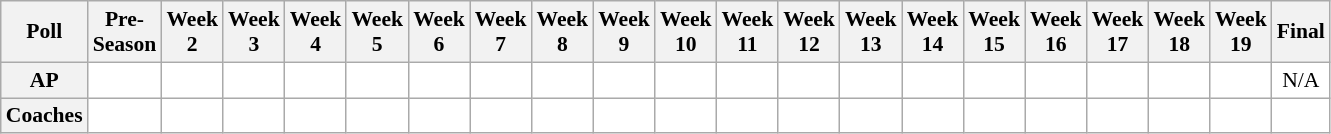<table class="wikitable" style="white-space:nowrap;font-size:90%">
<tr>
<th>Poll</th>
<th>Pre-<br>Season</th>
<th>Week<br>2</th>
<th>Week<br>3</th>
<th>Week<br>4</th>
<th>Week<br>5</th>
<th>Week<br>6</th>
<th>Week<br>7</th>
<th>Week<br>8</th>
<th>Week<br>9</th>
<th>Week<br>10</th>
<th>Week<br>11</th>
<th>Week<br>12</th>
<th>Week<br>13</th>
<th>Week<br>14</th>
<th>Week<br>15</th>
<th>Week<br>16</th>
<th>Week<br>17</th>
<th>Week<br>18</th>
<th>Week<br>19</th>
<th>Final</th>
</tr>
<tr style="text-align:center;">
<th>AP</th>
<td style="background:#FFF;"></td>
<td style="background:#FFF;"></td>
<td style="background:#FFF;"></td>
<td style="background:#FFF;"></td>
<td style="background:#FFF;"></td>
<td style="background:#FFF;"></td>
<td style="background:#FFF;"></td>
<td style="background:#FFF;"></td>
<td style="background:#FFF;"></td>
<td style="background:#FFF;"></td>
<td style="background:#FFF;"></td>
<td style="background:#FFF;"></td>
<td style="background:#FFF;"></td>
<td style="background:#FFF;"></td>
<td style="background:#FFF;"></td>
<td style="background:#FFF;"></td>
<td style="background:#FFF;"></td>
<td style="background:#FFF;"></td>
<td style="background:#FFF;"></td>
<td style="background:#FFF;">N/A</td>
</tr>
<tr style="text-align:center;">
<th>Coaches</th>
<td style="background:#FFF;"></td>
<td style="background:#FFF;"></td>
<td style="background:#FFF;"></td>
<td style="background:#FFF;"></td>
<td style="background:#FFF;"></td>
<td style="background:#FFF;"></td>
<td style="background:#FFF;"></td>
<td style="background:#FFF;"></td>
<td style="background:#FFF;"></td>
<td style="background:#FFF;"></td>
<td style="background:#FFF;"></td>
<td style="background:#FFF;"></td>
<td style="background:#FFF;"></td>
<td style="background:#FFF;"></td>
<td style="background:#FFF;"></td>
<td style="background:#FFF;"></td>
<td style="background:#FFF;"></td>
<td style="background:#FFF;"></td>
<td style="background:#FFF;"></td>
<td style="background:#FFF;"></td>
</tr>
</table>
